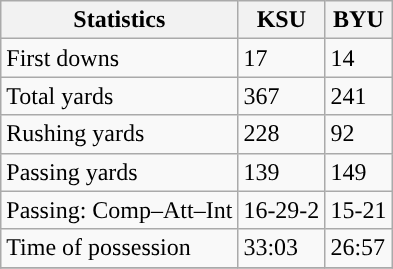<table class="wikitable" style="float: left;">
<tr>
<th>Statistics</th>
<th>KSU</th>
<th>BYU</th>
</tr>
<tr>
<td>First downs</td>
<td>17</td>
<td>14</td>
</tr>
<tr>
<td>Total yards</td>
<td>367</td>
<td>241</td>
</tr>
<tr>
<td>Rushing yards</td>
<td>228</td>
<td>92</td>
</tr>
<tr>
<td>Passing yards</td>
<td>139</td>
<td>149</td>
</tr>
<tr>
<td>Passing: Comp–Att–Int</td>
<td>16-29-2</td>
<td>15-21</td>
</tr>
<tr>
<td>Time of possession</td>
<td>33:03</td>
<td>26:57</td>
</tr>
<tr>
</tr>
</table>
